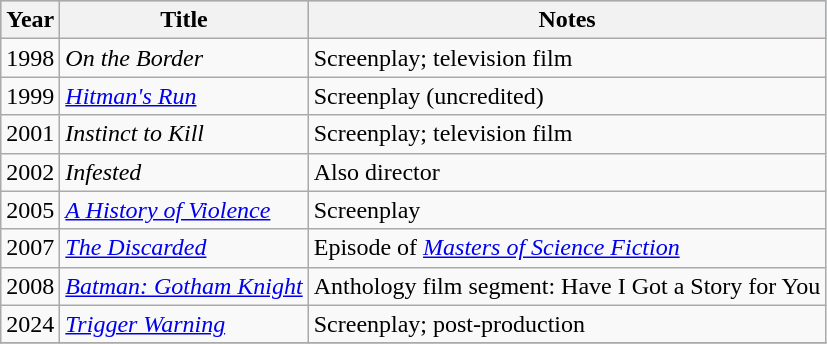<table class="wikitable sortable">
<tr style="background:#b0c4de; text-align:center;">
<th>Year</th>
<th>Title</th>
<th>Notes</th>
</tr>
<tr>
<td>1998</td>
<td><em>On the Border</em></td>
<td>Screenplay; television film</td>
</tr>
<tr>
<td>1999</td>
<td><em><a href='#'>Hitman's Run</a></em></td>
<td>Screenplay (uncredited)</td>
</tr>
<tr>
<td>2001</td>
<td><em>Instinct to Kill</em></td>
<td>Screenplay; television film</td>
</tr>
<tr>
<td>2002</td>
<td><em>Infested</em></td>
<td>Also director</td>
</tr>
<tr>
<td>2005</td>
<td><em><a href='#'>A History of Violence</a></em></td>
<td>Screenplay</td>
</tr>
<tr>
<td>2007</td>
<td><em><a href='#'>The Discarded</a></em></td>
<td>Episode of <em><a href='#'>Masters of Science Fiction</a></em></td>
</tr>
<tr>
<td>2008</td>
<td><em><a href='#'>Batman: Gotham Knight</a></em></td>
<td>Anthology film segment: Have I Got a Story for You</td>
</tr>
<tr>
<td>2024</td>
<td><em><a href='#'>Trigger Warning</a></em></td>
<td>Screenplay; post-production</td>
</tr>
<tr>
</tr>
</table>
